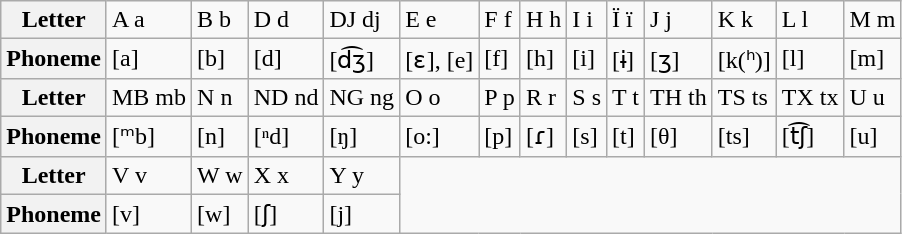<table class="wikitable">
<tr>
<th>Letter</th>
<td>A a</td>
<td>B b</td>
<td>D d</td>
<td>DJ dj</td>
<td>E e</td>
<td>F f</td>
<td>H h</td>
<td>I i</td>
<td>Ï ï</td>
<td>J j</td>
<td>K k</td>
<td>L l</td>
<td>M m</td>
</tr>
<tr>
<th>Phoneme</th>
<td>[a]</td>
<td>[b]</td>
<td>[d]</td>
<td>[d͡ʒ]</td>
<td>[ɛ], [e]</td>
<td>[f]</td>
<td>[h]</td>
<td>[i]</td>
<td>[ɨ]</td>
<td>[ʒ]</td>
<td>[k(ʰ)]</td>
<td>[l]</td>
<td>[m]</td>
</tr>
<tr>
<th>Letter</th>
<td>MB mb</td>
<td>N n</td>
<td>ND nd</td>
<td>NG ng</td>
<td>O o</td>
<td>P p</td>
<td>R r</td>
<td>S s</td>
<td>T t</td>
<td>TH th</td>
<td>TS ts</td>
<td>TX tx</td>
<td>U u</td>
</tr>
<tr>
<th>Phoneme</th>
<td>[ᵐb]</td>
<td>[n]</td>
<td>[ⁿd]</td>
<td>[ŋ]</td>
<td>[o:]</td>
<td>[p]</td>
<td>[ɾ]</td>
<td>[s]</td>
<td>[t]</td>
<td>[θ]</td>
<td>[ts]</td>
<td>[t͡ʃ]</td>
<td>[u]</td>
</tr>
<tr>
<th>Letter</th>
<td>V v</td>
<td>W w</td>
<td>X x</td>
<td>Y y</td>
<td colspan="9" rowspan="2"></td>
</tr>
<tr>
<th>Phoneme</th>
<td>[v]</td>
<td>[w]</td>
<td>[ʃ]</td>
<td>[j]</td>
</tr>
</table>
